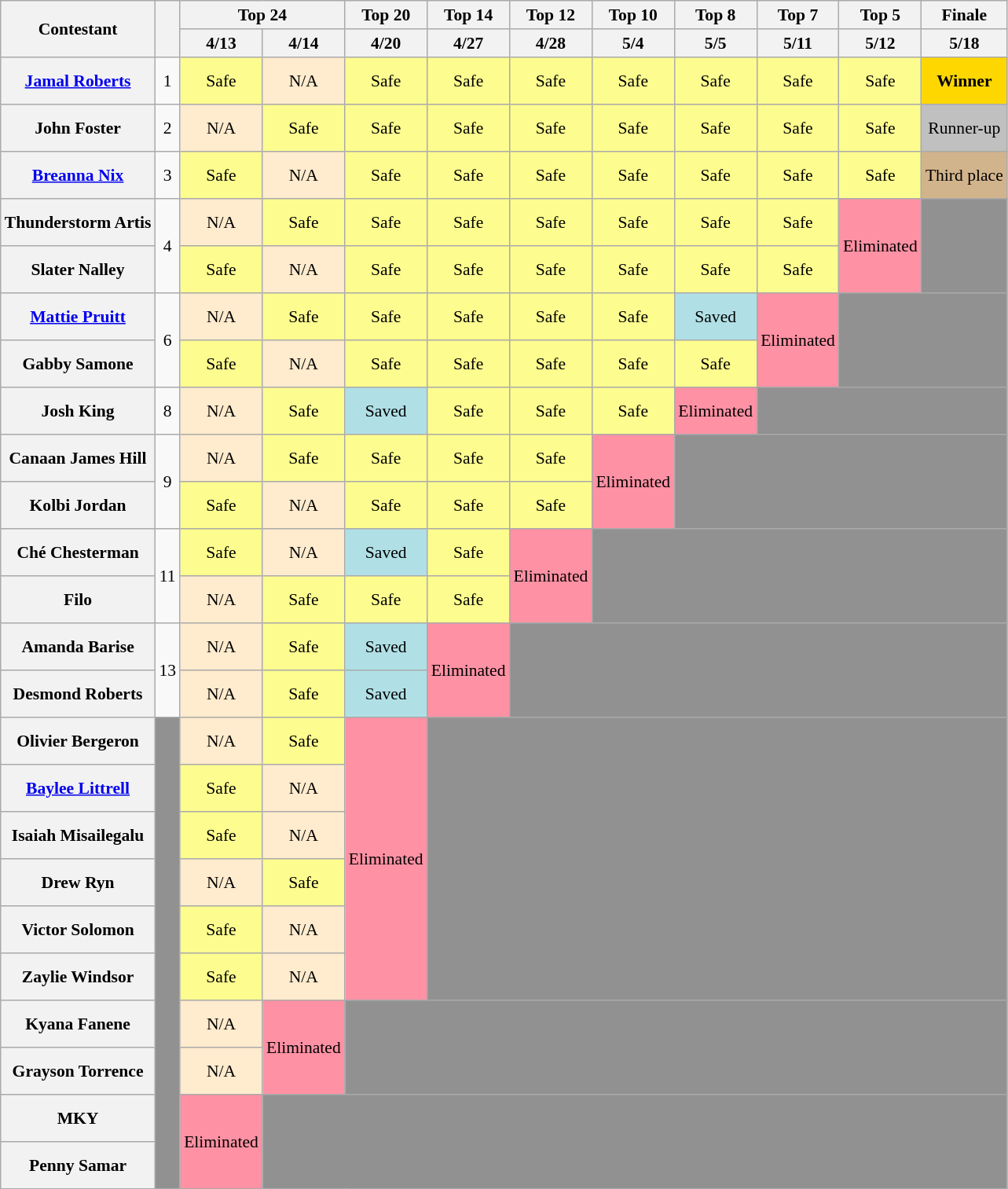<table class="wikitable" style="text-align:center; font-size:90%;">
<tr>
<th rowspan="2" scope="col">Contestant</th>
<th rowspan="2" scope="col"></th>
<th colspan="2" scope="col">Top 24</th>
<th scope="col">Top 20</th>
<th scope="col">Top 14</th>
<th scope="col">Top 12</th>
<th scope="col">Top 10</th>
<th scope="col">Top 8</th>
<th scope="col">Top 7</th>
<th scope="col">Top 5</th>
<th scope="col">Finale</th>
</tr>
<tr>
<th>4/13</th>
<th>4/14</th>
<th>4/20</th>
<th>4/27</th>
<th>4/28</th>
<th>5/4</th>
<th>5/5</th>
<th>5/11</th>
<th>5/12</th>
<th>5/18</th>
</tr>
<tr style="height:40px">
<th scope="row"><a href='#'>Jamal Roberts</a></th>
<td>1</td>
<td style="background:#FDFC8F;">Safe</td>
<td style="background:#FFEBCD;">N/A</td>
<td style="background:#FDFC8F;">Safe</td>
<td style="background:#FDFC8F;">Safe</td>
<td style="background:#FDFC8F;">Safe</td>
<td style="background:#FDFC8F;">Safe</td>
<td style="background:#FDFC8F;">Safe</td>
<td style="background:#FDFC8F;">Safe</td>
<td style="background:#FDFC8F;">Safe</td>
<td bgcolor="gold"><strong>Winner</strong></td>
</tr>
<tr style="height:40px">
<th scope="row">John Foster</th>
<td>2</td>
<td style="background:#FFEBCD;">N/A</td>
<td style="background:#FDFC8F;">Safe</td>
<td style="background:#FDFC8F;">Safe</td>
<td style="background:#FDFC8F;">Safe</td>
<td style="background:#FDFC8F;">Safe</td>
<td style="background:#FDFC8F;">Safe</td>
<td style="background:#FDFC8F;">Safe</td>
<td style="background:#FDFC8F;">Safe</td>
<td style="background:#FDFC8F;">Safe</td>
<td bgcolor="silver">Runner-up</td>
</tr>
<tr style="height:40px">
<th scope="row"><a href='#'>Breanna Nix</a></th>
<td>3</td>
<td style="background:#FDFC8F;">Safe</td>
<td style="background:#FFEBCD;">N/A</td>
<td style="background:#FDFC8F;">Safe</td>
<td style="background:#FDFC8F;">Safe</td>
<td style="background:#FDFC8F;">Safe</td>
<td style="background:#FDFC8F;">Safe</td>
<td style="background:#FDFC8F;">Safe</td>
<td style="background:#FDFC8F;">Safe</td>
<td style="background:#FDFC8F;">Safe</td>
<td style="background:tan">Third place</td>
</tr>
<tr style="height:40px">
<th scope="row">Thunderstorm Artis</th>
<td rowspan="2">4</td>
<td style="background:#FFEBCD;">N/A</td>
<td style="background:#FDFC8F;">Safe</td>
<td style="background:#FDFC8F;">Safe</td>
<td style="background:#FDFC8F;">Safe</td>
<td style="background:#FDFC8F;">Safe</td>
<td style="background:#FDFC8F;">Safe</td>
<td style="background:#FDFC8F;">Safe</td>
<td style="background:#FDFC8F;">Safe</td>
<td style="background:#FF91A4;" rowspan="2">Eliminated</td>
<td style="background:#919191;" rowspan="2"></td>
</tr>
<tr style="height:40px">
<th scope="row">Slater Nalley</th>
<td style="background:#FDFC8F;">Safe</td>
<td style="background:#FFEBCD;">N/A</td>
<td style="background:#FDFC8F;">Safe</td>
<td style="background:#FDFC8F;">Safe</td>
<td style="background:#FDFC8F;">Safe</td>
<td style="background:#FDFC8F;">Safe</td>
<td style="background:#FDFC8F;">Safe</td>
<td style="background:#FDFC8F;">Safe</td>
</tr>
<tr style="height:40px">
<th scope="row"><a href='#'>Mattie Pruitt</a></th>
<td rowspan="2">6</td>
<td style="background:#FFEBCD;">N/A</td>
<td style="background:#FDFC8F;">Safe</td>
<td style="background:#FDFC8F;">Safe</td>
<td style="background:#FDFC8F;">Safe</td>
<td style="background:#FDFC8F;">Safe</td>
<td style="background:#FDFC8F;">Safe</td>
<td style="background:#B0E0E6;">Saved</td>
<td style="background:#FF91A4;" rowspan="2">Eliminated</td>
<td style="background:#919191;" rowspan="2" colspan="2"></td>
</tr>
<tr style="height:40px">
<th scope="row">Gabby Samone</th>
<td style="background:#FDFC8F;">Safe</td>
<td style="background:#FFEBCD;">N/A</td>
<td style="background:#FDFC8F;">Safe</td>
<td style="background:#FDFC8F;">Safe</td>
<td style="background:#FDFC8F;">Safe</td>
<td style="background:#FDFC8F;">Safe</td>
<td style="background:#FDFC8F;">Safe</td>
</tr>
<tr style="height:40px">
<th scope="row">Josh King</th>
<td>8</td>
<td style="background:#FFEBCD;">N/A</td>
<td style="background:#FDFC8F;">Safe</td>
<td style="background:#B0E0E6;">Saved</td>
<td style="background:#FDFC8F;">Safe</td>
<td style="background:#FDFC8F;">Safe</td>
<td style="background:#FDFC8F;">Safe</td>
<td style="background:#FF91A4;">Eliminated</td>
<td style="background:#919191;" colspan="3"></td>
</tr>
<tr style="height:40px">
<th scope="row">Canaan James Hill</th>
<td rowspan="2">9</td>
<td style="background:#FFEBCD;">N/A</td>
<td style="background:#FDFC8F;">Safe</td>
<td style="background:#FDFC8F;">Safe</td>
<td style="background:#FDFC8F;">Safe</td>
<td style="background:#FDFC8F;">Safe</td>
<td style="background:#FF91A4;" rowspan="2">Eliminated</td>
<td style="background:#919191;" colspan="4" rowspan="2"></td>
</tr>
<tr style="height:40px">
<th scope="row">Kolbi Jordan</th>
<td style="background:#FDFC8F;">Safe</td>
<td style="background:#FFEBCD;">N/A</td>
<td style="background:#FDFC8F;">Safe</td>
<td style="background:#FDFC8F;">Safe</td>
<td style="background:#FDFC8F;">Safe</td>
</tr>
<tr style="height:40px">
<th scope="row">Ché Chesterman</th>
<td rowspan="2">11</td>
<td style="background:#FDFC8F;">Safe</td>
<td style="background:#FFEBCD;">N/A</td>
<td style="background:#B0E0E6;">Saved</td>
<td style="background:#FDFC8F;">Safe</td>
<td style="background:#FF91A4;" rowspan="2">Eliminated</td>
<td style="background:#919191;" colspan="5" rowspan="2"></td>
</tr>
<tr style="height:40px">
<th scope="row">Filo</th>
<td style="background:#FFEBCD;">N/A</td>
<td style="background:#FDFC8F;">Safe</td>
<td style="background:#FDFC8F;">Safe</td>
<td style="background:#FDFC8F;">Safe</td>
</tr>
<tr style="height:40px">
<th scope="row">Amanda Barise</th>
<td rowspan="2">13</td>
<td style="background:#FFEBCD;">N/A</td>
<td style="background:#FDFC8F;">Safe</td>
<td style="background:#B0E0E6;">Saved</td>
<td style="background:#FF91A4;" rowspan="2">Eliminated</td>
<td style="background:#919191;" colspan="6" rowspan="2"></td>
</tr>
<tr style="height:40px">
<th scope="row">Desmond Roberts</th>
<td style="background:#FFEBCD;">N/A</td>
<td style="background:#FDFC8F;">Safe</td>
<td style="background:#B0E0E6;">Saved</td>
</tr>
<tr style="height:40px">
<th scope="row">Olivier Bergeron</th>
<td rowspan="10" bgcolor="919191"></td>
<td style="background:#FFEBCD;">N/A</td>
<td style="background:#FDFC8F;">Safe</td>
<td style="background:#FF91A4;" rowspan="6">Eliminated</td>
<td style="background:#919191;" colspan="7" rowspan="6"></td>
</tr>
<tr style="height:40px">
<th scope="row"><a href='#'>Baylee Littrell</a></th>
<td style="background:#FDFC8F;">Safe</td>
<td style="background:#FFEBCD;">N/A</td>
</tr>
<tr style="height:40px">
<th scope="row">Isaiah Misailegalu</th>
<td style="background:#FDFC8F;">Safe</td>
<td style="background:#FFEBCD;">N/A</td>
</tr>
<tr style="height:40px">
<th scope="row">Drew Ryn</th>
<td style="background:#FFEBCD;">N/A</td>
<td style="background:#FDFC8F;">Safe</td>
</tr>
<tr style="height:40px">
<th scope="row">Victor Solomon</th>
<td style="background:#FDFC8F;">Safe</td>
<td style="background:#FFEBCD;">N/A</td>
</tr>
<tr style="height:40px">
<th scope="row">Zaylie Windsor</th>
<td style="background:#FDFC8F;">Safe</td>
<td style="background:#FFEBCD;">N/A</td>
</tr>
<tr style="height:40px">
<th scope="row">Kyana Fanene</th>
<td style="background:#FFEBCD;">N/A</td>
<td style="background:#FF91A4;" rowspan="2">Eliminated</td>
<td style="background:#919191;" colspan="8" rowspan="2"></td>
</tr>
<tr style="height:40px">
<th scope="row">Grayson Torrence</th>
<td style="background:#FFEBCD;">N/A</td>
</tr>
<tr style="height:40px">
<th scope="row">MKY</th>
<td style="background:#FF91A4;" rowspan="2">Eliminated</td>
<td style="background:#919191;" colspan="9" rowspan="2"></td>
</tr>
<tr style="height:40px">
<th scope="row">Penny Samar</th>
</tr>
</table>
